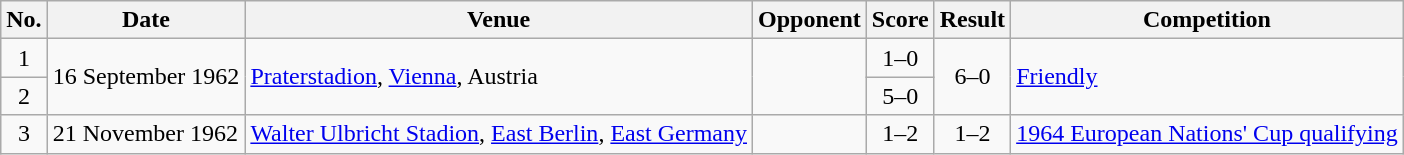<table class="wikitable sortable">
<tr>
<th scope="col">No.</th>
<th scope="col">Date</th>
<th scope="col">Venue</th>
<th scope="col">Opponent</th>
<th scope="col">Score</th>
<th scope="col">Result</th>
<th scope="col">Competition</th>
</tr>
<tr>
<td style="text-align:center">1</td>
<td rowspan="2">16 September 1962</td>
<td rowspan="2"><a href='#'>Praterstadion</a>, <a href='#'>Vienna</a>, Austria</td>
<td rowspan="2"></td>
<td style="text-align:center">1–0</td>
<td rowspan="2" style="text-align:center">6–0</td>
<td rowspan="2"><a href='#'>Friendly</a></td>
</tr>
<tr>
<td style="text-align:center">2</td>
<td style="text-align:center">5–0</td>
</tr>
<tr>
<td style="text-align:center">3</td>
<td>21 November 1962</td>
<td><a href='#'>Walter Ulbricht Stadion</a>, <a href='#'>East Berlin</a>, <a href='#'>East Germany</a></td>
<td></td>
<td style="text-align:center">1–2</td>
<td style="text-align:center">1–2</td>
<td><a href='#'>1964 European Nations' Cup qualifying</a></td>
</tr>
</table>
